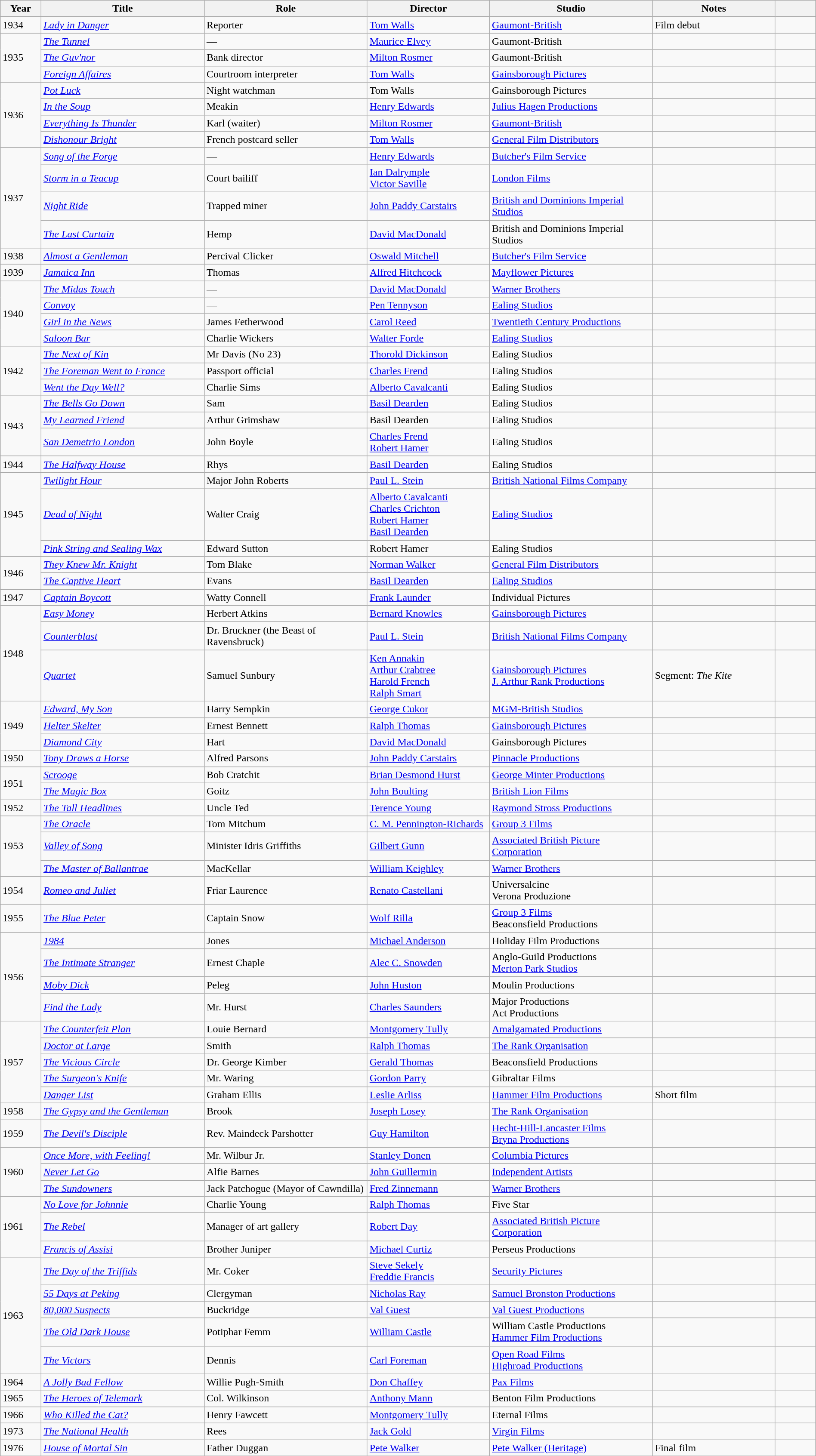<table class="wikitable sortable" width="100%">
<tr>
<th width="5%">Year</th>
<th width="20%">Title</th>
<th width="20%">Role</th>
<th width="15%">Director</th>
<th width="20%">Studio</th>
<th width="15%" class="unsortable">Notes</th>
<th width="5%" class="unsortable"></th>
</tr>
<tr>
<td>1934</td>
<td><em><a href='#'>Lady in Danger</a></em></td>
<td>Reporter</td>
<td><a href='#'>Tom Walls</a></td>
<td><a href='#'>Gaumont-British</a></td>
<td>Film debut</td>
<td></td>
</tr>
<tr>
<td rowspan=3>1935</td>
<td><em><a href='#'>The Tunnel</a></em></td>
<td>—</td>
<td><a href='#'>Maurice Elvey</a></td>
<td>Gaumont-British</td>
<td></td>
<td></td>
</tr>
<tr>
<td><em><a href='#'>The Guv'nor</a></em></td>
<td>Bank director</td>
<td><a href='#'>Milton Rosmer</a></td>
<td>Gaumont-British</td>
<td></td>
<td></td>
</tr>
<tr>
<td><em><a href='#'>Foreign Affaires</a></em></td>
<td>Courtroom interpreter</td>
<td><a href='#'>Tom Walls</a></td>
<td><a href='#'>Gainsborough Pictures</a></td>
<td></td>
<td></td>
</tr>
<tr>
<td rowspan=4>1936</td>
<td><em><a href='#'>Pot Luck</a></em></td>
<td>Night watchman</td>
<td>Tom Walls</td>
<td>Gainsborough Pictures</td>
<td></td>
<td></td>
</tr>
<tr>
<td><em><a href='#'>In the Soup</a></em></td>
<td>Meakin</td>
<td><a href='#'>Henry Edwards</a></td>
<td><a href='#'>Julius Hagen Productions</a></td>
<td></td>
<td></td>
</tr>
<tr>
<td><em><a href='#'>Everything Is Thunder</a></em></td>
<td>Karl (waiter)</td>
<td><a href='#'>Milton Rosmer</a></td>
<td><a href='#'>Gaumont-British</a></td>
<td></td>
<td></td>
</tr>
<tr>
<td><em><a href='#'>Dishonour Bright</a></em></td>
<td>French postcard seller</td>
<td><a href='#'>Tom Walls</a></td>
<td><a href='#'>General Film Distributors</a></td>
<td></td>
<td></td>
</tr>
<tr>
<td rowspan=4>1937</td>
<td><em><a href='#'>Song of the Forge</a></em></td>
<td>—</td>
<td><a href='#'>Henry Edwards</a></td>
<td><a href='#'>Butcher's Film Service</a></td>
<td></td>
<td></td>
</tr>
<tr>
<td><em><a href='#'>Storm in a Teacup</a></em></td>
<td>Court bailiff</td>
<td><a href='#'>Ian Dalrymple</a><br><a href='#'>Victor Saville</a></td>
<td><a href='#'>London Films</a></td>
<td></td>
<td></td>
</tr>
<tr>
<td><em><a href='#'>Night Ride</a></em></td>
<td>Trapped miner</td>
<td><a href='#'>John Paddy Carstairs</a></td>
<td><a href='#'>British and Dominions Imperial Studios</a></td>
<td></td>
<td></td>
</tr>
<tr>
<td><em><a href='#'>The Last Curtain</a></em></td>
<td>Hemp</td>
<td><a href='#'>David MacDonald</a></td>
<td>British and Dominions Imperial Studios</td>
<td></td>
<td></td>
</tr>
<tr>
<td>1938</td>
<td><em><a href='#'>Almost a Gentleman</a></em></td>
<td>Percival Clicker</td>
<td><a href='#'>Oswald Mitchell</a></td>
<td><a href='#'>Butcher's Film Service</a></td>
<td></td>
<td></td>
</tr>
<tr>
<td>1939</td>
<td><em><a href='#'>Jamaica Inn</a></em></td>
<td>Thomas</td>
<td><a href='#'>Alfred Hitchcock</a></td>
<td><a href='#'>Mayflower Pictures</a></td>
<td></td>
<td></td>
</tr>
<tr>
<td rowspan=4>1940</td>
<td><em><a href='#'>The Midas Touch</a></em></td>
<td>—</td>
<td><a href='#'>David MacDonald</a></td>
<td><a href='#'>Warner Brothers</a></td>
<td></td>
<td></td>
</tr>
<tr>
<td><em><a href='#'>Convoy</a></em></td>
<td>—</td>
<td><a href='#'>Pen Tennyson</a></td>
<td><a href='#'>Ealing Studios</a></td>
<td></td>
<td></td>
</tr>
<tr>
<td><em><a href='#'>Girl in the News</a></em></td>
<td>James Fetherwood</td>
<td><a href='#'>Carol Reed</a></td>
<td><a href='#'>Twentieth Century Productions</a></td>
<td></td>
<td></td>
</tr>
<tr>
<td><em><a href='#'>Saloon Bar</a></em></td>
<td>Charlie Wickers</td>
<td><a href='#'>Walter Forde</a></td>
<td><a href='#'>Ealing Studios</a></td>
<td></td>
<td></td>
</tr>
<tr>
<td rowspan=3>1942</td>
<td><em><a href='#'>The Next of Kin</a></em></td>
<td>Mr Davis (No 23)</td>
<td><a href='#'>Thorold Dickinson</a></td>
<td>Ealing Studios</td>
<td></td>
<td></td>
</tr>
<tr>
<td><em><a href='#'>The Foreman Went to France</a></em></td>
<td>Passport official</td>
<td><a href='#'>Charles Frend</a></td>
<td>Ealing Studios</td>
<td></td>
<td></td>
</tr>
<tr>
<td><em><a href='#'>Went the Day Well?</a></em></td>
<td>Charlie Sims</td>
<td><a href='#'>Alberto Cavalcanti</a></td>
<td>Ealing Studios</td>
<td></td>
<td></td>
</tr>
<tr>
<td rowspan=3>1943</td>
<td><em><a href='#'>The Bells Go Down</a></em></td>
<td>Sam</td>
<td><a href='#'>Basil Dearden</a></td>
<td>Ealing Studios</td>
<td></td>
<td></td>
</tr>
<tr>
<td><em><a href='#'>My Learned Friend</a></em></td>
<td>Arthur Grimshaw</td>
<td>Basil Dearden</td>
<td>Ealing Studios</td>
<td></td>
<td></td>
</tr>
<tr>
<td><em><a href='#'>San Demetrio London</a></em></td>
<td>John Boyle</td>
<td><a href='#'>Charles Frend</a><br><a href='#'>Robert Hamer</a></td>
<td>Ealing Studios</td>
<td></td>
<td></td>
</tr>
<tr>
<td>1944</td>
<td><em><a href='#'>The Halfway House</a></em></td>
<td>Rhys</td>
<td><a href='#'>Basil Dearden</a></td>
<td>Ealing Studios</td>
<td></td>
<td></td>
</tr>
<tr>
<td rowspan=3>1945</td>
<td><em><a href='#'>Twilight Hour</a></em></td>
<td>Major John Roberts</td>
<td><a href='#'>Paul L. Stein</a></td>
<td><a href='#'>British National Films Company</a></td>
<td></td>
<td></td>
</tr>
<tr>
<td><em><a href='#'>Dead of Night</a></em></td>
<td>Walter Craig</td>
<td><a href='#'>Alberto Cavalcanti</a><br><a href='#'>Charles Crichton</a><br><a href='#'>Robert Hamer</a><br><a href='#'>Basil Dearden</a></td>
<td><a href='#'>Ealing Studios</a></td>
<td></td>
<td></td>
</tr>
<tr>
<td><em><a href='#'>Pink String and Sealing Wax</a></em></td>
<td>Edward Sutton</td>
<td>Robert Hamer</td>
<td>Ealing Studios</td>
<td></td>
<td></td>
</tr>
<tr>
<td rowspan=2>1946</td>
<td><em><a href='#'>They Knew Mr. Knight</a></em></td>
<td>Tom Blake</td>
<td><a href='#'>Norman Walker</a></td>
<td><a href='#'>General Film Distributors</a></td>
<td></td>
<td></td>
</tr>
<tr>
<td><em><a href='#'>The Captive Heart</a></em></td>
<td>Evans</td>
<td><a href='#'>Basil Dearden</a></td>
<td><a href='#'>Ealing Studios</a></td>
<td></td>
<td></td>
</tr>
<tr>
<td>1947</td>
<td><em><a href='#'>Captain Boycott</a></em></td>
<td>Watty Connell</td>
<td><a href='#'>Frank Launder</a></td>
<td>Individual Pictures</td>
<td></td>
<td></td>
</tr>
<tr>
<td rowspan=3>1948</td>
<td><em><a href='#'>Easy Money</a></em></td>
<td>Herbert Atkins</td>
<td><a href='#'>Bernard Knowles</a></td>
<td><a href='#'>Gainsborough Pictures</a></td>
<td></td>
<td></td>
</tr>
<tr>
<td><em><a href='#'>Counterblast</a></em></td>
<td>Dr. Bruckner (the Beast of Ravensbruck)</td>
<td><a href='#'>Paul L. Stein</a></td>
<td><a href='#'>British National Films Company</a></td>
<td></td>
<td></td>
</tr>
<tr>
<td><em><a href='#'>Quartet</a></em></td>
<td>Samuel Sunbury</td>
<td><a href='#'>Ken Annakin</a><br><a href='#'>Arthur Crabtree</a><br><a href='#'>Harold French</a><br><a href='#'>Ralph Smart</a></td>
<td><a href='#'>Gainsborough Pictures</a><br><a href='#'>J. Arthur Rank Productions</a></td>
<td>Segment: <em>The Kite</em></td>
<td></td>
</tr>
<tr>
<td rowspan=3>1949</td>
<td><em><a href='#'>Edward, My Son</a></em></td>
<td>Harry Sempkin</td>
<td><a href='#'>George Cukor</a></td>
<td><a href='#'>MGM-British Studios</a></td>
<td></td>
<td></td>
</tr>
<tr>
<td><em><a href='#'>Helter Skelter</a></em></td>
<td>Ernest Bennett</td>
<td><a href='#'>Ralph Thomas</a></td>
<td><a href='#'>Gainsborough Pictures</a></td>
<td></td>
<td></td>
</tr>
<tr>
<td><em><a href='#'>Diamond City</a></em></td>
<td>Hart</td>
<td><a href='#'>David MacDonald</a></td>
<td>Gainsborough Pictures</td>
<td></td>
<td></td>
</tr>
<tr>
<td>1950</td>
<td><em><a href='#'>Tony Draws a Horse</a></em></td>
<td>Alfred Parsons</td>
<td><a href='#'>John Paddy Carstairs</a></td>
<td><a href='#'>Pinnacle Productions</a></td>
<td></td>
<td></td>
</tr>
<tr>
<td rowspan=2>1951</td>
<td><em><a href='#'>Scrooge</a></em></td>
<td>Bob Cratchit</td>
<td><a href='#'>Brian Desmond Hurst</a></td>
<td><a href='#'>George Minter Productions</a></td>
<td></td>
<td></td>
</tr>
<tr>
<td><em><a href='#'>The Magic Box</a></em></td>
<td>Goitz</td>
<td><a href='#'>John Boulting</a></td>
<td><a href='#'>British Lion Films</a></td>
<td></td>
<td></td>
</tr>
<tr>
<td>1952</td>
<td><em><a href='#'>The Tall Headlines</a></em></td>
<td>Uncle Ted</td>
<td><a href='#'>Terence Young</a></td>
<td><a href='#'>Raymond Stross Productions</a></td>
<td></td>
<td></td>
</tr>
<tr>
<td rowspan=3>1953</td>
<td><em><a href='#'>The Oracle</a></em></td>
<td>Tom Mitchum</td>
<td><a href='#'>C. M. Pennington-Richards</a></td>
<td><a href='#'>Group 3 Films</a></td>
<td></td>
<td></td>
</tr>
<tr>
<td><em><a href='#'>Valley of Song</a></em></td>
<td>Minister Idris Griffiths</td>
<td><a href='#'>Gilbert Gunn</a></td>
<td><a href='#'>Associated British Picture Corporation</a></td>
<td></td>
<td></td>
</tr>
<tr>
<td><em><a href='#'>The Master of Ballantrae</a></em></td>
<td>MacKellar</td>
<td><a href='#'>William Keighley</a></td>
<td><a href='#'>Warner Brothers</a></td>
<td></td>
<td></td>
</tr>
<tr>
<td>1954</td>
<td><em><a href='#'>Romeo and Juliet</a></em></td>
<td>Friar Laurence</td>
<td><a href='#'>Renato Castellani</a></td>
<td>Universalcine<br>Verona Produzione</td>
<td></td>
<td></td>
</tr>
<tr>
<td>1955</td>
<td><em><a href='#'>The Blue Peter</a></em></td>
<td>Captain Snow</td>
<td><a href='#'>Wolf Rilla</a></td>
<td><a href='#'>Group 3 Films</a><br>Beaconsfield Productions</td>
<td></td>
<td></td>
</tr>
<tr>
<td rowspan=4>1956</td>
<td><em><a href='#'>1984</a></em></td>
<td>Jones</td>
<td><a href='#'>Michael Anderson</a></td>
<td>Holiday Film Productions</td>
<td></td>
<td></td>
</tr>
<tr>
<td><em><a href='#'>The Intimate Stranger</a></em></td>
<td>Ernest Chaple</td>
<td><a href='#'>Alec C. Snowden</a></td>
<td>Anglo-Guild Productions<br><a href='#'>Merton Park Studios</a></td>
<td></td>
<td></td>
</tr>
<tr>
<td><em><a href='#'>Moby Dick</a></em></td>
<td>Peleg</td>
<td><a href='#'>John Huston</a></td>
<td>Moulin Productions</td>
<td></td>
<td></td>
</tr>
<tr>
<td><em><a href='#'>Find the Lady</a></em></td>
<td>Mr. Hurst</td>
<td><a href='#'>Charles Saunders</a></td>
<td>Major Productions<br>Act Productions</td>
<td></td>
<td></td>
</tr>
<tr>
<td rowspan=5>1957</td>
<td><em><a href='#'>The Counterfeit Plan</a></em></td>
<td>Louie Bernard</td>
<td><a href='#'>Montgomery Tully</a></td>
<td><a href='#'>Amalgamated Productions</a></td>
<td></td>
<td></td>
</tr>
<tr>
<td><em><a href='#'>Doctor at Large</a></em></td>
<td>Smith</td>
<td><a href='#'>Ralph Thomas</a></td>
<td><a href='#'>The Rank Organisation</a></td>
<td></td>
<td></td>
</tr>
<tr>
<td><em><a href='#'>The Vicious Circle</a></em></td>
<td>Dr. George Kimber</td>
<td><a href='#'>Gerald Thomas</a></td>
<td>Beaconsfield Productions</td>
<td></td>
<td></td>
</tr>
<tr>
<td><em><a href='#'>The Surgeon's Knife</a></em></td>
<td>Mr. Waring</td>
<td><a href='#'>Gordon Parry</a></td>
<td>Gibraltar Films</td>
<td></td>
<td></td>
</tr>
<tr>
<td><em><a href='#'>Danger List</a></em></td>
<td>Graham Ellis</td>
<td><a href='#'>Leslie Arliss</a></td>
<td><a href='#'>Hammer Film Productions</a></td>
<td>Short film</td>
<td></td>
</tr>
<tr>
<td>1958</td>
<td><em><a href='#'>The Gypsy and the Gentleman</a></em></td>
<td>Brook</td>
<td><a href='#'>Joseph Losey</a></td>
<td><a href='#'>The Rank Organisation</a></td>
<td></td>
<td></td>
</tr>
<tr>
<td>1959</td>
<td><em><a href='#'>The Devil's Disciple</a></em></td>
<td>Rev. Maindeck Parshotter</td>
<td><a href='#'>Guy Hamilton</a></td>
<td><a href='#'>Hecht-Hill-Lancaster Films</a><br><a href='#'>Bryna Productions</a></td>
<td></td>
<td></td>
</tr>
<tr>
<td rowspan=3>1960</td>
<td><em><a href='#'>Once More, with Feeling!</a></em></td>
<td>Mr. Wilbur Jr.</td>
<td><a href='#'>Stanley Donen</a></td>
<td><a href='#'>Columbia Pictures</a></td>
<td></td>
<td></td>
</tr>
<tr>
<td><em><a href='#'>Never Let Go</a></em></td>
<td>Alfie Barnes</td>
<td><a href='#'>John Guillermin</a></td>
<td><a href='#'>Independent Artists</a></td>
<td></td>
<td></td>
</tr>
<tr>
<td><em><a href='#'>The Sundowners</a></em></td>
<td>Jack Patchogue (Mayor of Cawndilla)</td>
<td><a href='#'>Fred Zinnemann</a></td>
<td><a href='#'>Warner Brothers</a></td>
<td></td>
<td></td>
</tr>
<tr>
<td rowspan=3>1961</td>
<td><em><a href='#'>No Love for Johnnie</a></em></td>
<td>Charlie Young</td>
<td><a href='#'>Ralph Thomas</a></td>
<td>Five Star</td>
<td></td>
<td></td>
</tr>
<tr>
<td><em><a href='#'>The Rebel</a></em></td>
<td>Manager of art gallery</td>
<td><a href='#'>Robert Day</a></td>
<td><a href='#'>Associated British Picture Corporation</a></td>
<td></td>
<td></td>
</tr>
<tr>
<td><em><a href='#'>Francis of Assisi</a></em></td>
<td>Brother Juniper</td>
<td><a href='#'>Michael Curtiz</a></td>
<td>Perseus Productions</td>
<td></td>
<td></td>
</tr>
<tr>
<td rowspan=5>1963</td>
<td><em><a href='#'>The Day of the Triffids</a></em></td>
<td>Mr. Coker</td>
<td><a href='#'>Steve Sekely</a><br><a href='#'>Freddie Francis</a></td>
<td><a href='#'>Security Pictures</a></td>
<td></td>
<td></td>
</tr>
<tr>
<td><em><a href='#'>55 Days at Peking</a></em></td>
<td>Clergyman</td>
<td><a href='#'>Nicholas Ray</a></td>
<td><a href='#'>Samuel Bronston Productions</a></td>
<td></td>
<td></td>
</tr>
<tr>
<td><em><a href='#'>80,000 Suspects</a></em></td>
<td>Buckridge</td>
<td><a href='#'>Val Guest</a></td>
<td><a href='#'>Val Guest Productions</a></td>
<td></td>
<td></td>
</tr>
<tr>
<td><em><a href='#'>The Old Dark House</a></em></td>
<td>Potiphar Femm</td>
<td><a href='#'>William Castle</a></td>
<td>William Castle Productions<br><a href='#'>Hammer Film Productions</a></td>
<td></td>
<td></td>
</tr>
<tr>
<td><em><a href='#'>The Victors</a></em></td>
<td>Dennis</td>
<td><a href='#'>Carl Foreman</a></td>
<td><a href='#'>Open Road Films</a><br><a href='#'>Highroad Productions</a></td>
<td></td>
<td></td>
</tr>
<tr>
<td>1964</td>
<td><em><a href='#'>A Jolly Bad Fellow</a></em></td>
<td>Willie Pugh-Smith</td>
<td><a href='#'>Don Chaffey</a></td>
<td><a href='#'>Pax Films</a></td>
<td></td>
<td></td>
</tr>
<tr>
<td>1965</td>
<td><em><a href='#'>The Heroes of Telemark</a></em></td>
<td>Col. Wilkinson</td>
<td><a href='#'>Anthony Mann</a></td>
<td>Benton Film Productions</td>
<td></td>
<td></td>
</tr>
<tr>
<td>1966</td>
<td><em><a href='#'>Who Killed the Cat?</a></em></td>
<td>Henry Fawcett</td>
<td><a href='#'>Montgomery Tully</a></td>
<td>Eternal Films</td>
<td></td>
<td></td>
</tr>
<tr>
<td>1973</td>
<td><em><a href='#'>The National Health</a></em></td>
<td>Rees</td>
<td><a href='#'>Jack Gold</a></td>
<td><a href='#'>Virgin Films</a></td>
<td></td>
<td></td>
</tr>
<tr>
<td>1976</td>
<td><em><a href='#'>House of Mortal Sin</a></em></td>
<td>Father Duggan</td>
<td><a href='#'>Pete Walker</a></td>
<td><a href='#'>Pete Walker (Heritage)</a></td>
<td>Final film</td>
<td></td>
</tr>
</table>
